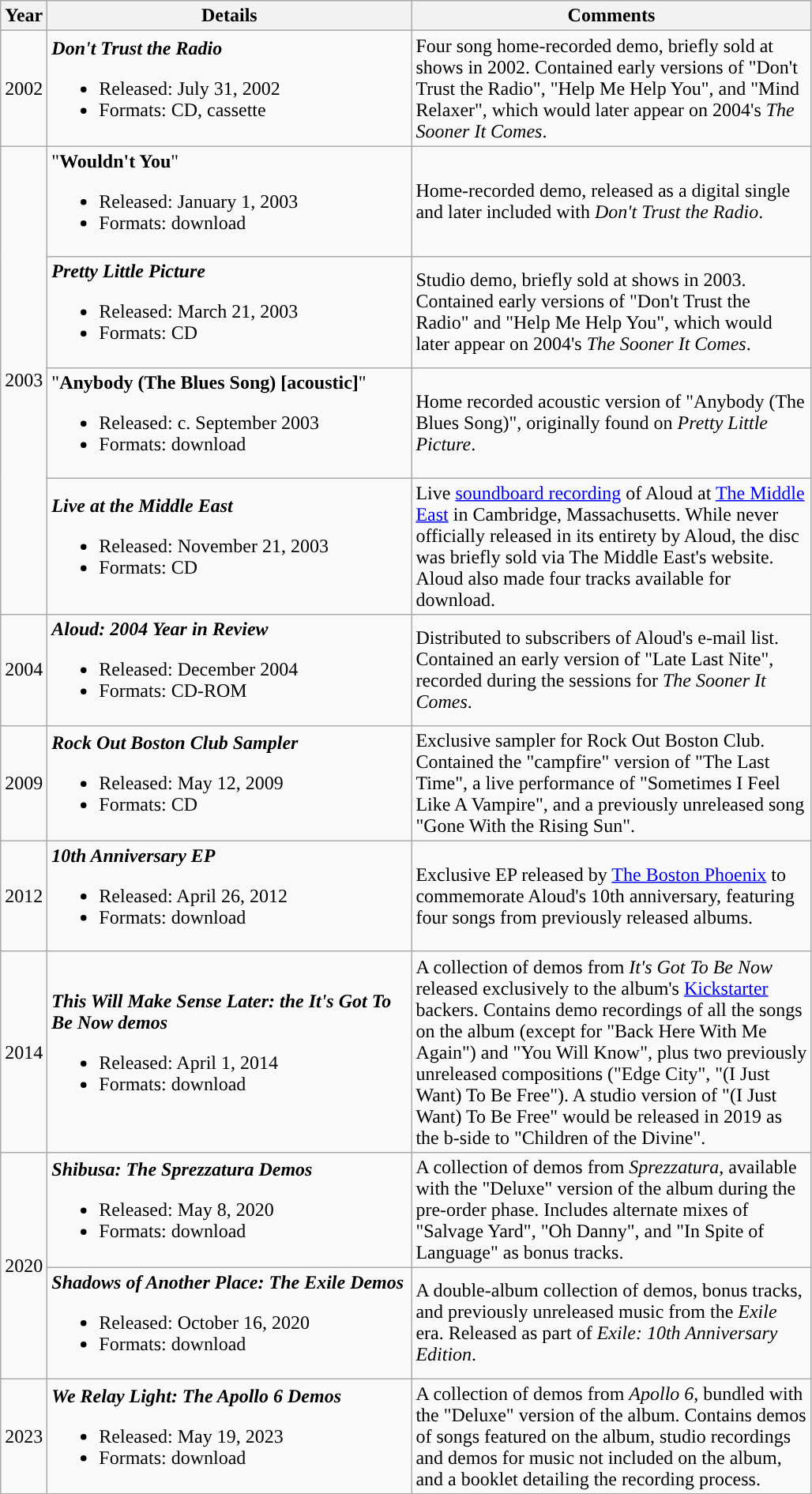<table class="wikitable sortable">
<tr>
<th width="15">Year</th>
<th width="300">Details</th>
<th width="330">Comments</th>
</tr>
<tr>
<td>2002</td>
<td><strong><em>Don't Trust the Radio</em></strong><br><ul><li>Released: July 31, 2002</li><li>Formats: CD, cassette</li></ul></td>
<td>Four song home-recorded demo, briefly sold at shows in 2002. Contained early versions of "Don't Trust the Radio", "Help Me Help You", and "Mind Relaxer", which would later appear on 2004's <em>The Sooner It Comes</em>.</td>
</tr>
<tr>
<td rowspan="4">2003</td>
<td>"<strong>Wouldn't You</strong>"<br><ul><li>Released: January 1, 2003</li><li>Formats: download</li></ul></td>
<td>Home-recorded demo, released as a digital single and later included with <em>Don't Trust the Radio</em>.</td>
</tr>
<tr>
<td><strong><em>Pretty Little Picture</em></strong><br><ul><li>Released: March 21, 2003</li><li>Formats: CD</li></ul></td>
<td>Studio demo, briefly sold at shows in 2003. Contained early versions of "Don't Trust the Radio" and "Help Me Help You", which would later appear on 2004's <em>The Sooner It Comes</em>.</td>
</tr>
<tr>
<td>"<strong>Anybody (The Blues Song) [acoustic]</strong>"<br><ul><li>Released: c. September 2003</li><li>Formats: download</li></ul></td>
<td>Home recorded acoustic version of "Anybody (The Blues Song)", originally found on <em>Pretty Little Picture</em>.</td>
</tr>
<tr>
<td><strong><em>Live at the Middle East</em></strong><br><ul><li>Released: November 21, 2003</li><li>Formats: CD</li></ul></td>
<td>Live <a href='#'>soundboard recording</a> of Aloud at <a href='#'>The Middle East</a> in Cambridge, Massachusetts. While never officially released in its entirety by Aloud, the disc was briefly sold via The Middle East's website. Aloud also made four tracks available for download.</td>
</tr>
<tr>
<td>2004</td>
<td><strong><em>Aloud: 2004 Year in Review</em></strong><br><ul><li>Released: December 2004</li><li>Formats: CD-ROM</li></ul></td>
<td>Distributed to subscribers of Aloud's e-mail list. Contained an early version of "Late Last Nite", recorded during the sessions for <em>The Sooner It Comes</em>.</td>
</tr>
<tr>
<td>2009</td>
<td><strong><em>Rock Out Boston Club Sampler</em></strong><br><ul><li>Released: May 12, 2009</li><li>Formats: CD</li></ul></td>
<td>Exclusive sampler for Rock Out Boston Club. Contained the "campfire" version of "The Last Time", a live performance of "Sometimes I Feel Like A Vampire", and a previously unreleased song "Gone With the Rising Sun".</td>
</tr>
<tr>
<td>2012</td>
<td><strong><em>10th Anniversary EP</em></strong><br><ul><li>Released: April 26, 2012</li><li>Formats: download</li></ul></td>
<td>Exclusive EP released by <a href='#'>The Boston Phoenix</a> to commemorate Aloud's 10th anniversary, featuring four songs from previously released albums.</td>
</tr>
<tr>
<td>2014</td>
<td><strong><em>This Will Make Sense Later: the It's Got To Be Now demos</em></strong><br><ul><li>Released: April 1, 2014</li><li>Formats: download</li></ul></td>
<td>A collection of demos from <em>It's Got To Be Now</em> released exclusively to the album's <a href='#'>Kickstarter</a> backers. Contains demo recordings of all the songs on the album (except for "Back Here With Me Again") and "You Will Know", plus two previously unreleased compositions ("Edge City", "(I Just Want) To Be Free"). A studio version of "(I Just Want) To Be Free" would be released in 2019 as the b-side to "Children of the Divine".</td>
</tr>
<tr>
<td rowspan="2">2020</td>
<td><strong><em>Shibusa: The Sprezzatura Demos</em></strong><br><ul><li>Released: May 8, 2020</li><li>Formats: download</li></ul></td>
<td>A collection of demos from <em>Sprezzatura</em>, available with the "Deluxe" version of the album during the pre-order phase. Includes alternate mixes of "Salvage Yard", "Oh Danny", and "In Spite of Language" as bonus tracks.</td>
</tr>
<tr>
<td><strong><em>Shadows of Another Place: The Exile Demos</em></strong><br><ul><li>Released: October 16, 2020</li><li>Formats: download</li></ul></td>
<td>A double-album collection of demos, bonus tracks, and previously unreleased music from the <em>Exile</em> era. Released as part of <em>Exile: 10th Anniversary Edition</em>.</td>
</tr>
<tr>
<td>2023</td>
<td><strong><em>We Relay Light: The Apollo 6 Demos</em></strong><br><ul><li>Released: May 19, 2023</li><li>Formats: download</li></ul></td>
<td>A collection of demos from <em>Apollo 6</em>, bundled with the "Deluxe" version of the album. Contains demos of songs featured on the album, studio recordings and demos for music not included on the album, and a booklet detailing the recording process.</td>
</tr>
<tr>
</tr>
</table>
